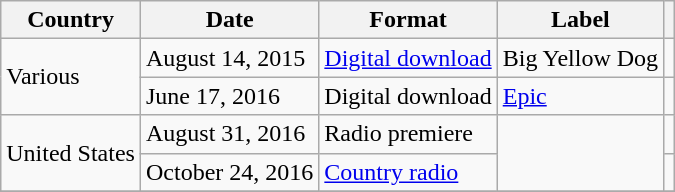<table class="wikitable">
<tr>
<th>Country</th>
<th>Date</th>
<th>Format</th>
<th>Label</th>
<th></th>
</tr>
<tr>
<td rowspan="2">Various</td>
<td>August 14, 2015</td>
<td><a href='#'>Digital download</a></td>
<td>Big Yellow Dog</td>
<td></td>
</tr>
<tr>
<td>June 17, 2016</td>
<td>Digital download </td>
<td><a href='#'>Epic</a></td>
<td></td>
</tr>
<tr>
<td rowspan="2">United States</td>
<td>August 31, 2016</td>
<td>Radio premiere </td>
<td rowspan="2"></td>
<td></td>
</tr>
<tr>
<td>October 24, 2016</td>
<td><a href='#'>Country radio</a></td>
<td></td>
</tr>
<tr>
</tr>
</table>
